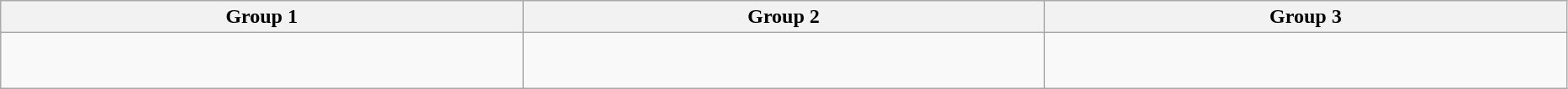<table class="wikitable" width="98%">
<tr>
<th width="25%">Group 1</th>
<th width="25%">Group 2</th>
<th width="25%">Group 3</th>
</tr>
<tr>
<td><br><br></td>
<td><br><br></td>
<td><br><br></td>
</tr>
</table>
